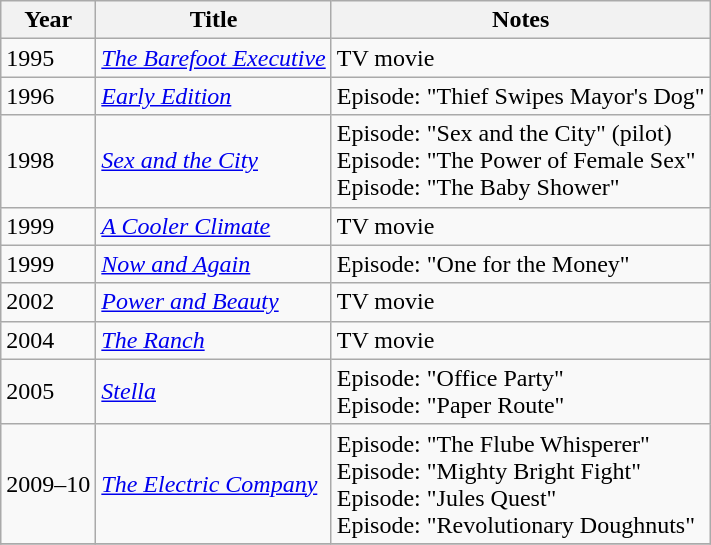<table class="wikitable sortable">
<tr>
<th>Year</th>
<th>Title</th>
<th>Notes</th>
</tr>
<tr>
<td>1995</td>
<td><em><a href='#'>The Barefoot Executive</a></em></td>
<td>TV movie</td>
</tr>
<tr>
<td>1996</td>
<td><em><a href='#'>Early Edition</a></em></td>
<td>Episode: "Thief Swipes Mayor's Dog"</td>
</tr>
<tr>
<td>1998</td>
<td><em><a href='#'>Sex and the City</a></em></td>
<td>Episode: "Sex and the City" (pilot)<br>Episode: "The Power of Female Sex"<br>Episode: "The Baby Shower"</td>
</tr>
<tr>
<td>1999</td>
<td><em><a href='#'>A Cooler Climate</a></em></td>
<td>TV movie</td>
</tr>
<tr>
<td>1999</td>
<td><em><a href='#'>Now and Again</a></em></td>
<td>Episode: "One for the Money"</td>
</tr>
<tr>
<td>2002</td>
<td><em><a href='#'>Power and Beauty</a></em></td>
<td>TV movie</td>
</tr>
<tr>
<td>2004</td>
<td><em><a href='#'>The Ranch</a></em></td>
<td>TV movie</td>
</tr>
<tr>
<td>2005</td>
<td><em><a href='#'>Stella</a></em></td>
<td>Episode: "Office Party"<br>Episode: "Paper Route"</td>
</tr>
<tr>
<td>2009–10</td>
<td><em><a href='#'>The Electric Company</a></em></td>
<td>Episode: "The Flube Whisperer"<br>Episode: "Mighty Bright Fight"<br>Episode: "Jules Quest"<br>Episode: "Revolutionary Doughnuts"</td>
</tr>
<tr>
</tr>
</table>
